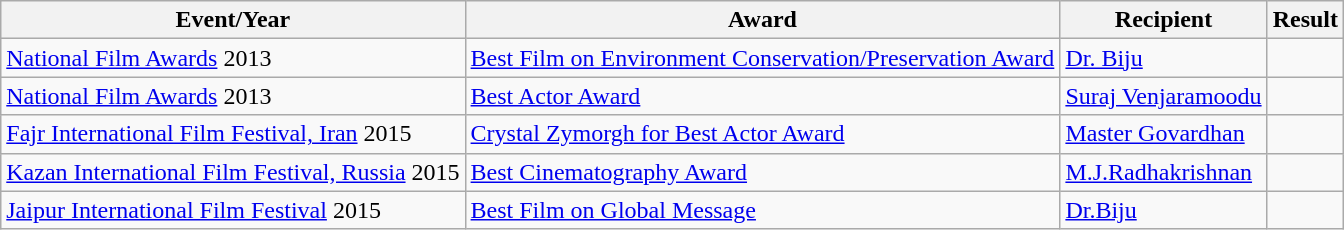<table class=wikitable>
<tr>
<th>Event/Year</th>
<th>Award</th>
<th>Recipient</th>
<th>Result</th>
</tr>
<tr>
<td><a href='#'>National Film Awards</a> 2013</td>
<td><a href='#'>Best Film on Environment Conservation/Preservation Award</a></td>
<td><a href='#'>Dr. Biju</a></td>
<td></td>
</tr>
<tr>
<td><a href='#'>National Film Awards</a> 2013</td>
<td><a href='#'>Best Actor Award</a></td>
<td><a href='#'>Suraj Venjaramoodu</a></td>
<td></td>
</tr>
<tr>
<td><a href='#'>Fajr International Film Festival, Iran</a> 2015</td>
<td><a href='#'>Crystal Zymorgh for Best Actor Award</a></td>
<td><a href='#'>  Master Govardhan</a></td>
<td></td>
</tr>
<tr>
<td><a href='#'> Kazan International Film Festival, Russia</a> 2015</td>
<td><a href='#'> Best Cinematography Award</a></td>
<td><a href='#'> M.J.Radhakrishnan</a></td>
<td></td>
</tr>
<tr>
<td><a href='#'>Jaipur International Film Festival</a> 2015</td>
<td><a href='#'> Best Film on Global Message</a></td>
<td><a href='#'> Dr.Biju</a></td>
<td></td>
</tr>
</table>
